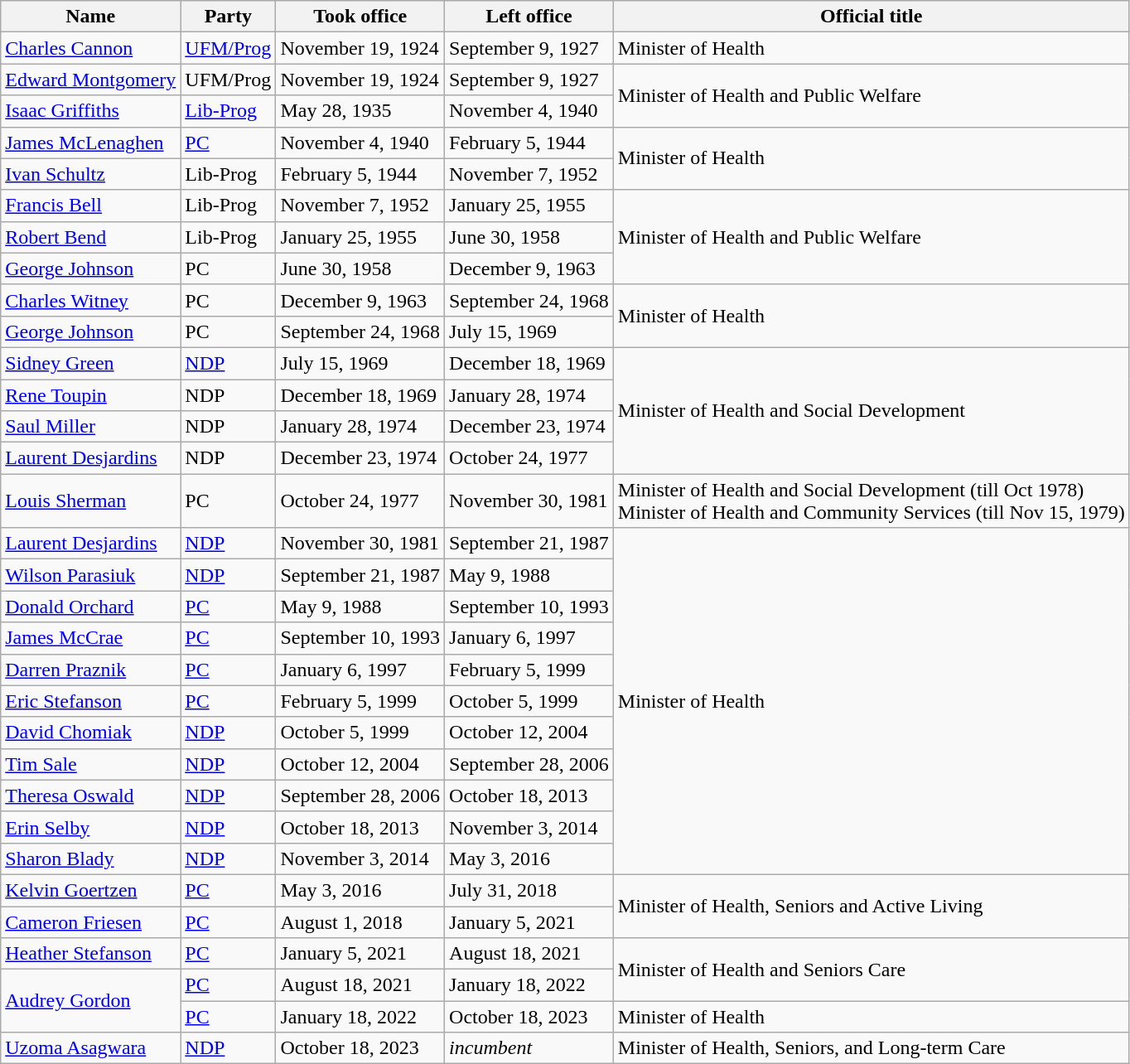<table class="wikitable">
<tr>
<th>Name</th>
<th>Party</th>
<th>Took office</th>
<th>Left office</th>
<th>Official title</th>
</tr>
<tr>
<td><a href='#'>Charles Cannon</a></td>
<td><a href='#'>UFM/Prog</a></td>
<td>November 19, 1924</td>
<td>September 9, 1927</td>
<td>Minister of Health</td>
</tr>
<tr>
<td><a href='#'>Edward Montgomery</a></td>
<td>UFM/Prog</td>
<td>November 19, 1924</td>
<td>September 9, 1927</td>
<td rowspan="2">Minister of Health and Public Welfare</td>
</tr>
<tr>
<td><a href='#'>Isaac Griffiths</a></td>
<td><a href='#'>Lib-Prog</a></td>
<td>May 28, 1935</td>
<td>November 4, 1940</td>
</tr>
<tr>
<td><a href='#'>James McLenaghen</a></td>
<td><a href='#'>PC</a></td>
<td>November 4, 1940</td>
<td>February 5, 1944</td>
<td rowspan="2">Minister of Health</td>
</tr>
<tr>
<td><a href='#'>Ivan Schultz</a></td>
<td>Lib-Prog</td>
<td>February 5, 1944</td>
<td>November 7, 1952</td>
</tr>
<tr>
<td><a href='#'>Francis Bell</a></td>
<td>Lib-Prog</td>
<td>November 7, 1952</td>
<td>January 25, 1955</td>
<td rowspan="3">Minister of Health and Public Welfare</td>
</tr>
<tr>
<td><a href='#'>Robert Bend</a></td>
<td>Lib-Prog</td>
<td>January 25, 1955</td>
<td>June 30, 1958</td>
</tr>
<tr>
<td><a href='#'>George Johnson</a></td>
<td>PC</td>
<td>June 30, 1958</td>
<td>December 9, 1963</td>
</tr>
<tr>
<td><a href='#'>Charles Witney</a></td>
<td>PC</td>
<td>December 9, 1963</td>
<td>September 24, 1968</td>
<td rowspan="2">Minister of Health</td>
</tr>
<tr>
<td><a href='#'>George Johnson</a></td>
<td>PC</td>
<td>September 24, 1968</td>
<td>July 15, 1969</td>
</tr>
<tr>
<td><a href='#'>Sidney Green</a></td>
<td><a href='#'>NDP</a></td>
<td>July 15, 1969</td>
<td>December 18, 1969</td>
<td rowspan="4">Minister of Health and Social Development</td>
</tr>
<tr>
<td><a href='#'>Rene Toupin</a></td>
<td>NDP</td>
<td>December 18, 1969</td>
<td>January 28, 1974</td>
</tr>
<tr>
<td><a href='#'>Saul Miller</a></td>
<td>NDP</td>
<td>January 28, 1974</td>
<td>December 23, 1974</td>
</tr>
<tr>
<td><a href='#'>Laurent Desjardins</a></td>
<td>NDP</td>
<td>December 23, 1974</td>
<td>October 24, 1977</td>
</tr>
<tr>
<td><a href='#'>Louis Sherman</a></td>
<td>PC</td>
<td>October 24, 1977</td>
<td>November 30, 1981</td>
<td>Minister of Health and Social Development (till Oct 1978)<br>Minister of Health and Community Services (till Nov 15, 1979)</td>
</tr>
<tr>
<td><a href='#'>Laurent Desjardins</a></td>
<td><a href='#'>NDP</a></td>
<td>November 30, 1981</td>
<td>September 21, 1987</td>
<td rowspan="11">Minister of Health</td>
</tr>
<tr>
<td><a href='#'>Wilson Parasiuk</a></td>
<td><a href='#'>NDP</a></td>
<td>September 21, 1987</td>
<td>May 9, 1988</td>
</tr>
<tr>
<td><a href='#'>Donald Orchard</a></td>
<td><a href='#'>PC</a></td>
<td>May 9, 1988</td>
<td>September 10, 1993</td>
</tr>
<tr>
<td><a href='#'>James McCrae</a></td>
<td><a href='#'>PC</a></td>
<td>September 10, 1993</td>
<td>January 6, 1997</td>
</tr>
<tr>
<td><a href='#'>Darren Praznik</a></td>
<td><a href='#'>PC</a></td>
<td>January 6, 1997</td>
<td>February 5, 1999</td>
</tr>
<tr>
<td><a href='#'>Eric Stefanson</a></td>
<td><a href='#'>PC</a></td>
<td>February 5, 1999</td>
<td>October 5, 1999</td>
</tr>
<tr>
<td><a href='#'>David Chomiak</a></td>
<td><a href='#'>NDP</a></td>
<td>October 5, 1999</td>
<td>October 12, 2004</td>
</tr>
<tr>
<td><a href='#'>Tim Sale</a></td>
<td><a href='#'>NDP</a></td>
<td>October 12, 2004</td>
<td>September 28, 2006</td>
</tr>
<tr>
<td><a href='#'>Theresa Oswald</a></td>
<td><a href='#'>NDP</a></td>
<td>September 28, 2006</td>
<td>October 18, 2013</td>
</tr>
<tr>
<td><a href='#'>Erin Selby</a></td>
<td><a href='#'>NDP</a></td>
<td>October 18, 2013</td>
<td>November 3, 2014</td>
</tr>
<tr>
<td><a href='#'>Sharon Blady</a></td>
<td><a href='#'>NDP</a></td>
<td>November 3, 2014</td>
<td>May 3, 2016</td>
</tr>
<tr>
<td><a href='#'>Kelvin Goertzen</a></td>
<td><a href='#'>PC</a></td>
<td>May 3, 2016</td>
<td>July 31, 2018</td>
<td rowspan="2">Minister of Health, Seniors and Active Living</td>
</tr>
<tr>
<td><a href='#'>Cameron Friesen</a></td>
<td><a href='#'>PC</a></td>
<td>August 1, 2018</td>
<td>January 5, 2021</td>
</tr>
<tr>
<td><a href='#'>Heather Stefanson</a></td>
<td><a href='#'>PC</a></td>
<td>January 5, 2021</td>
<td>August 18, 2021</td>
<td rowspan="2">Minister of Health and Seniors Care</td>
</tr>
<tr>
<td rowspan="2"><a href='#'>Audrey Gordon</a></td>
<td><a href='#'>PC</a></td>
<td>August 18, 2021</td>
<td>January 18, 2022</td>
</tr>
<tr>
<td><a href='#'>PC</a></td>
<td>January 18, 2022</td>
<td>October 18, 2023</td>
<td>Minister of Health</td>
</tr>
<tr>
<td><a href='#'>Uzoma Asagwara</a></td>
<td><a href='#'>NDP</a></td>
<td>October 18, 2023</td>
<td><em>incumbent</em></td>
<td>Minister of Health, Seniors, and Long-term Care</td>
</tr>
</table>
